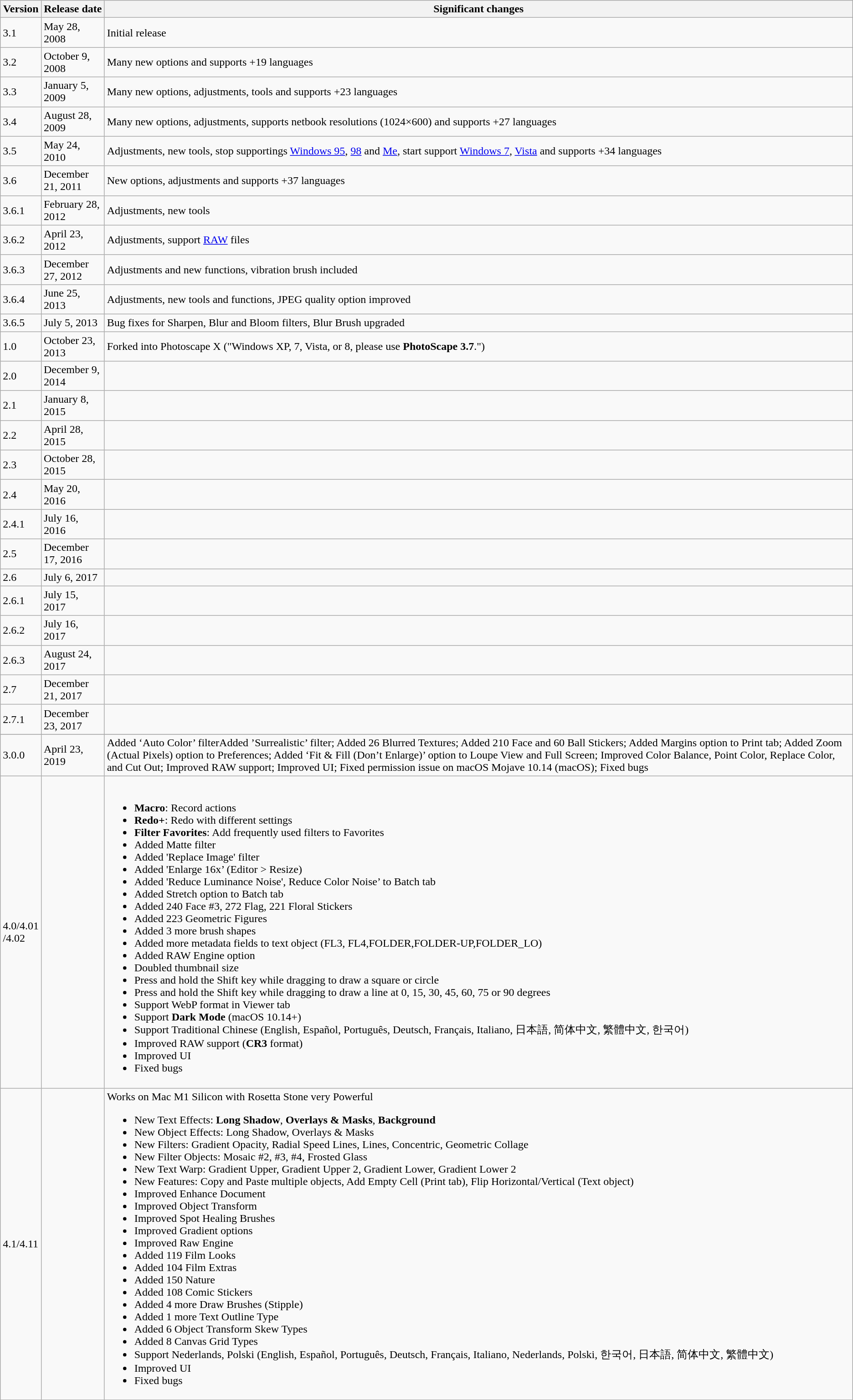<table class="wikitable collapsible">
<tr>
<th>Version</th>
<th>Release date</th>
<th>Significant changes</th>
</tr>
<tr>
<td>3.1</td>
<td>May 28, 2008</td>
<td>Initial release</td>
</tr>
<tr>
<td>3.2</td>
<td>October 9, 2008</td>
<td>Many new options and supports +19 languages</td>
</tr>
<tr>
<td>3.3</td>
<td>January 5, 2009</td>
<td>Many new options, adjustments, tools and supports +23 languages</td>
</tr>
<tr>
<td>3.4</td>
<td>August 28, 2009</td>
<td>Many new options, adjustments, supports netbook resolutions (1024×600) and supports +27 languages</td>
</tr>
<tr>
<td>3.5</td>
<td>May 24, 2010</td>
<td>Adjustments, new tools, stop supportings <a href='#'>Windows 95</a>, <a href='#'>98</a> and <a href='#'>Me</a>, start support <a href='#'>Windows 7</a>, <a href='#'>Vista</a> and supports +34 languages</td>
</tr>
<tr>
<td>3.6</td>
<td>December 21, 2011</td>
<td>New options, adjustments and supports +37 languages</td>
</tr>
<tr>
<td>3.6.1</td>
<td>February 28, 2012</td>
<td>Adjustments, new tools</td>
</tr>
<tr>
<td>3.6.2</td>
<td>April 23, 2012</td>
<td>Adjustments, support <a href='#'>RAW</a> files</td>
</tr>
<tr>
<td>3.6.3</td>
<td>December 27, 2012</td>
<td>Adjustments and new functions, vibration brush included</td>
</tr>
<tr>
<td>3.6.4</td>
<td>June 25, 2013</td>
<td>Adjustments, new tools and functions, JPEG quality option improved</td>
</tr>
<tr>
<td>3.6.5</td>
<td>July 5, 2013</td>
<td>Bug fixes for Sharpen, Blur and Bloom filters, Blur Brush upgraded</td>
</tr>
<tr>
<td>1.0</td>
<td>October 23, 2013</td>
<td>Forked into Photoscape X ("Windows XP, 7, Vista, or 8, please use <strong>PhotoScape 3.7</strong>.")</td>
</tr>
<tr>
<td>2.0</td>
<td>December 9, 2014</td>
<td></td>
</tr>
<tr>
<td>2.1</td>
<td>January 8, 2015</td>
<td></td>
</tr>
<tr>
<td>2.2</td>
<td>April 28, 2015</td>
<td></td>
</tr>
<tr>
<td>2.3</td>
<td>October 28, 2015</td>
<td></td>
</tr>
<tr>
<td>2.4</td>
<td>May 20, 2016</td>
<td></td>
</tr>
<tr>
<td>2.4.1</td>
<td>July 16, 2016</td>
<td></td>
</tr>
<tr>
<td>2.5</td>
<td>December 17, 2016</td>
<td></td>
</tr>
<tr>
<td>2.6</td>
<td>July 6, 2017</td>
<td></td>
</tr>
<tr>
<td>2.6.1</td>
<td>July 15, 2017</td>
<td></td>
</tr>
<tr>
<td>2.6.2</td>
<td>July 16, 2017</td>
<td></td>
</tr>
<tr>
<td>2.6.3</td>
<td>August 24, 2017</td>
<td></td>
</tr>
<tr>
<td>2.7</td>
<td>December 21, 2017</td>
<td></td>
</tr>
<tr>
<td>2.7.1</td>
<td>December 23, 2017</td>
<td></td>
</tr>
<tr>
</tr>
<tr>
<td>3.0.0</td>
<td>April 23, 2019</td>
<td>Added ‘Auto Color’ filterAdded ’Surrealistic’ filter; Added 26 Blurred Textures; Added 210 Face and 60 Ball Stickers; Added Margins option to Print tab; Added Zoom (Actual Pixels) option to Preferences; Added ‘Fit & Fill (Don’t Enlarge)’ option to Loupe View and Full Screen; Improved Color Balance, Point Color, Replace Color, and Cut Out; Improved RAW support; Improved UI; Fixed permission issue on macOS Mojave 10.14 (macOS); Fixed bugs</td>
</tr>
<tr>
<td>4.0/4.01<br>/4.02</td>
<td></td>
<td><br><ul><li><strong>Macro</strong>: Record actions</li><li><strong>Redo+</strong>: Redo with different settings</li><li><strong>Filter Favorites</strong>: Add frequently used filters to Favorites</li><li>Added Matte filter</li><li>Added 'Replace Image' filter</li><li>Added 'Enlarge 16x’ (Editor > Resize)</li><li>Added 'Reduce Luminance Noise', Reduce Color Noise’ to Batch tab</li><li>Added Stretch option to Batch tab</li><li>Added 240 Face #3, 272 Flag, 221 Floral Stickers</li><li>Added 223 Geometric Figures</li><li>Added 3 more brush shapes</li><li>Added more metadata fields to text object (FL3, FL4,FOLDER,FOLDER-UP,FOLDER_LO)</li><li>Added RAW Engine option</li><li>Doubled thumbnail size</li><li>Press and hold the Shift key while dragging to draw a square or circle</li><li>Press and hold the Shift key while dragging to draw a line at 0, 15, 30, 45, 60, 75 or 90 degrees</li><li>Support WebP format in Viewer tab</li><li>Support <strong>Dark Mode</strong> (macOS 10.14+)</li><li>Support Traditional Chinese (English, Español, Português, Deutsch, Français, Italiano, 日本語, 简体中文, 繁體中文, 한국어)</li><li>Improved RAW support (<strong>CR3</strong> format)</li><li>Improved UI</li><li>Fixed bugs</li></ul></td>
</tr>
<tr>
<td>4.1/4.11</td>
<td></td>
<td>Works on Mac M1 Silicon with Rosetta Stone very Powerful<br><ul><li>New Text Effects: <strong>Long Shadow</strong>, <strong>Overlays & Masks</strong>, <strong>Background</strong></li><li>New Object Effects: Long Shadow, Overlays & Masks</li><li>New Filters: Gradient Opacity, Radial Speed Lines, Lines, Concentric, Geometric Collage</li><li>New Filter Objects: Mosaic #2, #3, #4, Frosted Glass</li><li>New Text Warp: Gradient Upper, Gradient Upper 2, Gradient Lower, Gradient Lower 2</li><li>New Features: Copy and Paste multiple objects, Add Empty Cell (Print tab), Flip Horizontal/Vertical (Text object)</li><li>Improved Enhance Document</li><li>Improved Object Transform</li><li>Improved Spot Healing Brushes</li><li>Improved Gradient options</li><li>Improved Raw Engine</li><li>Added 119 Film Looks</li><li>Added 104 Film Extras</li><li>Added 150 Nature</li><li>Added 108 Comic Stickers</li><li>Added 4 more Draw Brushes (Stipple)</li><li>Added 1 more Text Outline Type</li><li>Added 6 Object Transform Skew Types</li><li>Added 8 Canvas Grid Types</li><li>Support Nederlands, Polski (English, Español, Português, Deutsch, Français, Italiano, Nederlands, Polski, 한국어, 日本語, 简体中文, 繁體中文)</li><li>Improved UI</li><li>Fixed bugs</li></ul></td>
</tr>
</table>
